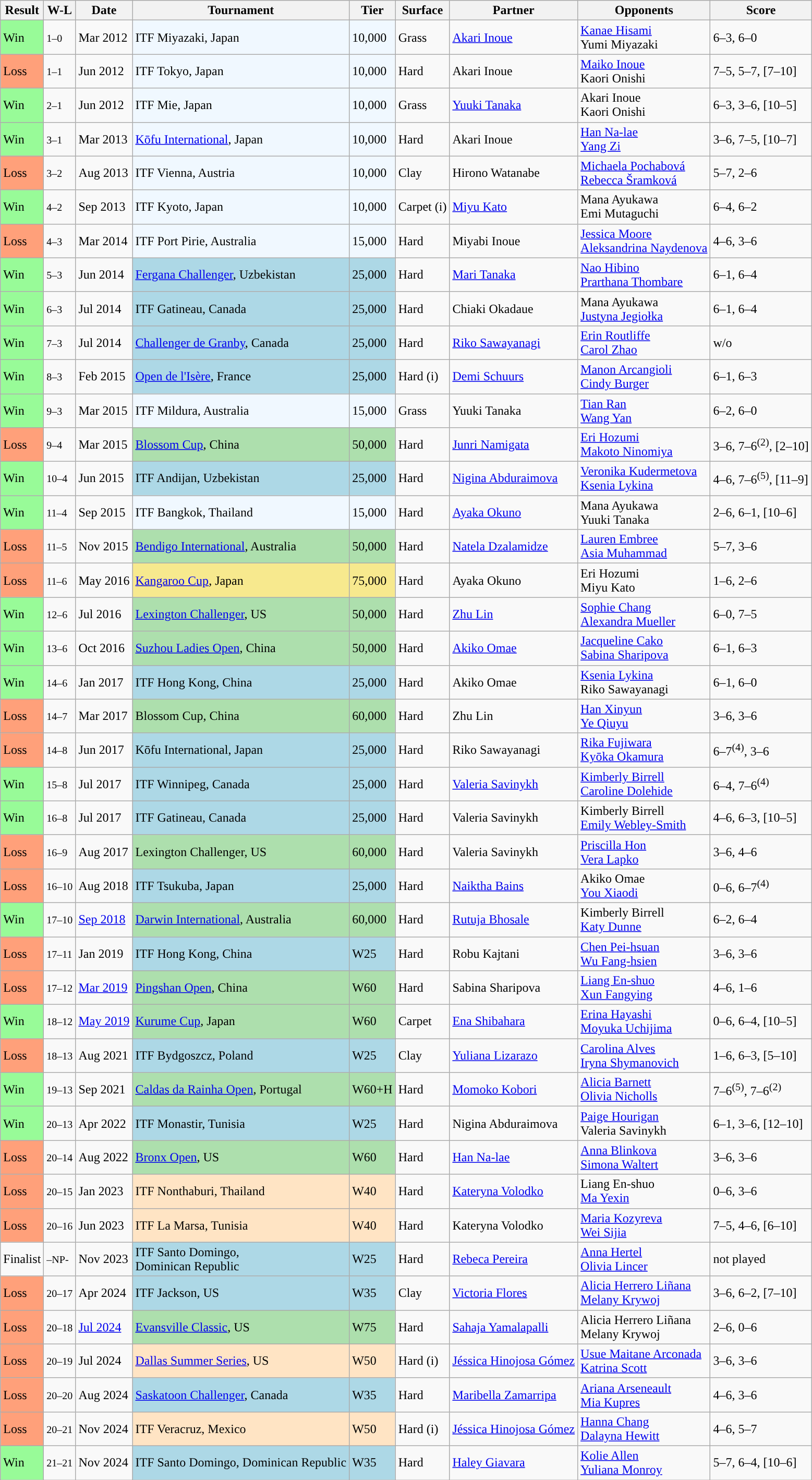<table class="sortable wikitable">
<tr>
<th>Result</th>
<th class="unsortable">W-L</th>
<th>Date</th>
<th>Tournament</th>
<th>Tier</th>
<th>Surface</th>
<th>Partner</th>
<th>Opponents</th>
<th class="unsortable">Score</th>
</tr>
<tr>
<td style="background:#98fb98;">Win</td>
<td><small>1–0</small></td>
<td>Mar 2012</td>
<td style="background:#f0f8ff;">ITF Miyazaki, Japan</td>
<td style="background:#f0f8ff;">10,000</td>
<td>Grass</td>
<td> <a href='#'>Akari Inoue</a></td>
<td> <a href='#'>Kanae Hisami</a> <br>  Yumi Miyazaki</td>
<td>6–3, 6–0</td>
</tr>
<tr>
<td style="background:#ffa07a;">Loss</td>
<td><small>1–1</small></td>
<td>Jun 2012</td>
<td style="background:#f0f8ff;">ITF Tokyo, Japan</td>
<td style="background:#f0f8ff;">10,000</td>
<td>Hard</td>
<td> Akari Inoue</td>
<td> <a href='#'>Maiko Inoue</a> <br>  Kaori Onishi</td>
<td>7–5, 5–7, [7–10]</td>
</tr>
<tr>
<td style="background:#98fb98;">Win</td>
<td><small>2–1</small></td>
<td>Jun 2012</td>
<td style="background:#f0f8ff;">ITF Mie, Japan</td>
<td style="background:#f0f8ff;">10,000</td>
<td>Grass</td>
<td> <a href='#'>Yuuki Tanaka</a></td>
<td> Akari Inoue <br>  Kaori Onishi</td>
<td>6–3, 3–6, [10–5]</td>
</tr>
<tr>
<td style="background:#98fb98;">Win</td>
<td><small>3–1</small></td>
<td>Mar 2013</td>
<td style="background:#f0f8ff;"><a href='#'>Kōfu International</a>, Japan</td>
<td style="background:#f0f8ff;">10,000</td>
<td>Hard</td>
<td> Akari Inoue</td>
<td> <a href='#'>Han Na-lae</a> <br>  <a href='#'>Yang Zi</a></td>
<td>3–6, 7–5, [10–7]</td>
</tr>
<tr>
<td style="background:#ffa07a;">Loss</td>
<td><small>3–2</small></td>
<td>Aug 2013</td>
<td style="background:#f0f8ff;">ITF Vienna, Austria</td>
<td style="background:#f0f8ff;">10,000</td>
<td>Clay</td>
<td> Hirono Watanabe</td>
<td> <a href='#'>Michaela Pochabová</a> <br>  <a href='#'>Rebecca Šramková</a></td>
<td>5–7, 2–6</td>
</tr>
<tr>
<td style="background:#98fb98;">Win</td>
<td><small>4–2</small></td>
<td>Sep 2013</td>
<td style="background:#f0f8ff;">ITF Kyoto, Japan</td>
<td style="background:#f0f8ff;">10,000</td>
<td>Carpet (i)</td>
<td> <a href='#'>Miyu Kato</a></td>
<td> Mana Ayukawa <br>  Emi Mutaguchi</td>
<td>6–4, 6–2</td>
</tr>
<tr>
<td style="background:#ffa07a;">Loss</td>
<td><small>4–3</small></td>
<td>Mar 2014</td>
<td style="background:#f0f8ff;">ITF Port Pirie, Australia</td>
<td style="background:#f0f8ff;">15,000</td>
<td>Hard</td>
<td> Miyabi Inoue</td>
<td> <a href='#'>Jessica Moore</a> <br>  <a href='#'>Aleksandrina Naydenova</a></td>
<td>4–6, 3–6</td>
</tr>
<tr>
<td style="background:#98fb98;">Win</td>
<td><small>5–3</small></td>
<td>Jun 2014</td>
<td style="background:lightblue;"><a href='#'>Fergana Challenger</a>, Uzbekistan</td>
<td style="background:lightblue;">25,000</td>
<td>Hard</td>
<td> <a href='#'>Mari Tanaka</a></td>
<td> <a href='#'>Nao Hibino</a> <br>  <a href='#'>Prarthana Thombare</a></td>
<td>6–1, 6–4</td>
</tr>
<tr>
<td style="background:#98fb98;">Win</td>
<td><small>6–3</small></td>
<td>Jul 2014</td>
<td style="background:lightblue;">ITF Gatineau, Canada</td>
<td style="background:lightblue;">25,000</td>
<td>Hard</td>
<td> Chiaki Okadaue</td>
<td> Mana Ayukawa <br>  <a href='#'>Justyna Jegiołka</a></td>
<td>6–1, 6–4</td>
</tr>
<tr>
<td style="background:#98fb98;">Win</td>
<td><small>7–3</small></td>
<td>Jul 2014</td>
<td style="background:lightblue;"><a href='#'>Challenger de Granby</a>, Canada</td>
<td style="background:lightblue;">25,000</td>
<td>Hard</td>
<td> <a href='#'>Riko Sawayanagi</a></td>
<td> <a href='#'>Erin Routliffe</a> <br>  <a href='#'>Carol Zhao</a></td>
<td>w/o</td>
</tr>
<tr>
<td style="background:#98fb98;">Win</td>
<td><small>8–3</small></td>
<td>Feb 2015</td>
<td style="background:lightblue;"><a href='#'>Open de l'Isère</a>, France</td>
<td style="background:lightblue;">25,000</td>
<td>Hard (i)</td>
<td> <a href='#'>Demi Schuurs</a></td>
<td> <a href='#'>Manon Arcangioli</a> <br>  <a href='#'>Cindy Burger</a></td>
<td>6–1, 6–3</td>
</tr>
<tr>
<td style="background:#98fb98;">Win</td>
<td><small>9–3</small></td>
<td>Mar 2015</td>
<td style="background:#f0f8ff;">ITF Mildura, Australia</td>
<td style="background:#f0f8ff;">15,000</td>
<td>Grass</td>
<td> Yuuki Tanaka</td>
<td> <a href='#'>Tian Ran</a> <br>  <a href='#'>Wang Yan</a></td>
<td>6–2, 6–0</td>
</tr>
<tr>
<td style="background:#ffa07a;">Loss</td>
<td><small>9–4</small></td>
<td>Mar 2015</td>
<td style="background:#addfad;"><a href='#'>Blossom Cup</a>, China</td>
<td style="background:#addfad;">50,000</td>
<td>Hard</td>
<td> <a href='#'>Junri Namigata</a></td>
<td> <a href='#'>Eri Hozumi</a> <br>  <a href='#'>Makoto Ninomiya</a></td>
<td>3–6, 7–6<sup>(2)</sup>, [2–10]</td>
</tr>
<tr>
<td style="background:#98fb98;">Win</td>
<td><small>10–4</small></td>
<td>Jun 2015</td>
<td style="background:lightblue;">ITF Andijan, Uzbekistan</td>
<td style="background:lightblue;">25,000</td>
<td>Hard</td>
<td> <a href='#'>Nigina Abduraimova</a></td>
<td> <a href='#'>Veronika Kudermetova</a> <br>  <a href='#'>Ksenia Lykina</a></td>
<td>4–6, 7–6<sup>(5)</sup>, [11–9]</td>
</tr>
<tr>
<td style="background:#98fb98;">Win</td>
<td><small>11–4</small></td>
<td>Sep 2015</td>
<td style="background:#f0f8ff;">ITF Bangkok, Thailand</td>
<td style="background:#f0f8ff;">15,000</td>
<td>Hard</td>
<td> <a href='#'>Ayaka Okuno</a></td>
<td> Mana Ayukawa <br>  Yuuki Tanaka</td>
<td>2–6, 6–1, [10–6]</td>
</tr>
<tr>
<td style="background:#ffa07a;">Loss</td>
<td><small>11–5</small></td>
<td>Nov 2015</td>
<td style="background:#addfad;"><a href='#'>Bendigo International</a>, Australia</td>
<td style="background:#addfad;">50,000</td>
<td>Hard</td>
<td> <a href='#'>Natela Dzalamidze</a></td>
<td> <a href='#'>Lauren Embree</a> <br>  <a href='#'>Asia Muhammad</a></td>
<td>5–7, 3–6</td>
</tr>
<tr>
<td style="background:#ffa07a;">Loss</td>
<td><small>11–6</small></td>
<td>May 2016</td>
<td style="background:#f7e98e;"><a href='#'>Kangaroo Cup</a>, Japan</td>
<td style="background:#f7e98e;">75,000</td>
<td>Hard</td>
<td> Ayaka Okuno</td>
<td> Eri Hozumi <br>  Miyu Kato</td>
<td>1–6, 2–6</td>
</tr>
<tr>
<td style="background:#98fb98;">Win</td>
<td><small>12–6</small></td>
<td>Jul 2016</td>
<td style="background:#addfad;"><a href='#'>Lexington Challenger</a>, US</td>
<td style="background:#addfad;">50,000</td>
<td>Hard</td>
<td> <a href='#'>Zhu Lin</a></td>
<td> <a href='#'>Sophie Chang</a> <br>  <a href='#'>Alexandra Mueller</a></td>
<td>6–0, 7–5</td>
</tr>
<tr>
<td style="background:#98fb98;">Win</td>
<td><small>13–6</small></td>
<td>Oct 2016</td>
<td style="background:#addfad;"><a href='#'>Suzhou Ladies Open</a>, China</td>
<td style="background:#addfad;">50,000</td>
<td>Hard</td>
<td> <a href='#'>Akiko Omae</a></td>
<td> <a href='#'>Jacqueline Cako</a> <br>  <a href='#'>Sabina Sharipova</a></td>
<td>6–1, 6–3</td>
</tr>
<tr>
<td style="background:#98fb98;">Win</td>
<td><small>14–6</small></td>
<td>Jan 2017</td>
<td style="background:lightblue;">ITF Hong Kong, China</td>
<td style="background:lightblue;">25,000</td>
<td>Hard</td>
<td> Akiko Omae</td>
<td> <a href='#'>Ksenia Lykina</a> <br>  Riko Sawayanagi</td>
<td>6–1, 6–0</td>
</tr>
<tr>
<td style="background:#ffa07a;">Loss</td>
<td><small>14–7</small></td>
<td>Mar 2017</td>
<td style="background:#addfad;">Blossom Cup, China</td>
<td style="background:#addfad;">60,000</td>
<td>Hard</td>
<td> Zhu Lin</td>
<td> <a href='#'>Han Xinyun</a> <br>  <a href='#'>Ye Qiuyu</a></td>
<td>3–6, 3–6</td>
</tr>
<tr>
<td style="background:#ffa07a;">Loss</td>
<td><small>14–8</small></td>
<td>Jun 2017</td>
<td style="background:lightblue;">Kōfu International, Japan</td>
<td style="background:lightblue;">25,000</td>
<td>Hard</td>
<td> Riko Sawayanagi</td>
<td> <a href='#'>Rika Fujiwara</a> <br>  <a href='#'>Kyōka Okamura</a></td>
<td>6–7<sup>(4)</sup>, 3–6</td>
</tr>
<tr>
<td style="background:#98fb98;">Win</td>
<td><small>15–8</small></td>
<td>Jul 2017</td>
<td style="background:lightblue;">ITF Winnipeg, Canada</td>
<td style="background:lightblue;">25,000</td>
<td>Hard</td>
<td> <a href='#'>Valeria Savinykh</a></td>
<td> <a href='#'>Kimberly Birrell</a> <br>  <a href='#'>Caroline Dolehide</a></td>
<td>6–4, 7–6<sup>(4)</sup></td>
</tr>
<tr>
<td style="background:#98fb98;">Win</td>
<td><small>16–8</small></td>
<td>Jul 2017</td>
<td style="background:lightblue;">ITF Gatineau, Canada</td>
<td style="background:lightblue;">25,000</td>
<td>Hard</td>
<td> Valeria Savinykh</td>
<td> Kimberly Birrell <br>  <a href='#'>Emily Webley-Smith</a></td>
<td>4–6, 6–3, [10–5]</td>
</tr>
<tr>
<td style="background:#ffa07a;">Loss</td>
<td><small>16–9</small></td>
<td>Aug 2017</td>
<td style="background:#addfad;">Lexington Challenger, US</td>
<td style="background:#addfad;">60,000</td>
<td>Hard</td>
<td> Valeria Savinykh</td>
<td> <a href='#'>Priscilla Hon</a> <br>  <a href='#'>Vera Lapko</a></td>
<td>3–6, 4–6</td>
</tr>
<tr>
<td style="background:#ffa07a;">Loss</td>
<td><small>16–10</small></td>
<td>Aug 2018</td>
<td style="background:lightblue;">ITF Tsukuba, Japan</td>
<td style="background:lightblue;">25,000</td>
<td>Hard</td>
<td> <a href='#'>Naiktha Bains</a></td>
<td> Akiko Omae <br>  <a href='#'>You Xiaodi</a></td>
<td>0–6, 6–7<sup>(4)</sup></td>
</tr>
<tr>
<td style="background:#98fb98;">Win</td>
<td><small>17–10</small></td>
<td><a href='#'>Sep 2018</a></td>
<td style="background:#addfad;"><a href='#'>Darwin International</a>, Australia</td>
<td style="background:#addfad;">60,000</td>
<td>Hard</td>
<td> <a href='#'>Rutuja Bhosale</a></td>
<td> Kimberly Birrell <br>  <a href='#'>Katy Dunne</a></td>
<td>6–2, 6–4</td>
</tr>
<tr>
<td style="background:#ffa07a;">Loss</td>
<td><small>17–11</small></td>
<td>Jan 2019</td>
<td style="background:lightblue;">ITF Hong Kong, China</td>
<td style="background:lightblue;">W25</td>
<td>Hard</td>
<td> Robu Kajtani</td>
<td> <a href='#'>Chen Pei-hsuan</a> <br>  <a href='#'>Wu Fang-hsien</a></td>
<td>3–6, 3–6</td>
</tr>
<tr>
<td style="background:#ffa07a;">Loss</td>
<td><small>17–12</small></td>
<td><a href='#'>Mar 2019</a></td>
<td style="background:#addfad;"><a href='#'>Pingshan Open</a>, China</td>
<td style="background:#addfad;">W60</td>
<td>Hard</td>
<td> Sabina Sharipova</td>
<td> <a href='#'>Liang En-shuo</a> <br>  <a href='#'>Xun Fangying</a></td>
<td>4–6, 1–6</td>
</tr>
<tr>
<td style="background:#98fb98;">Win</td>
<td><small>18–12</small></td>
<td><a href='#'>May 2019</a></td>
<td style="background:#addfad;"><a href='#'>Kurume Cup</a>, Japan</td>
<td style="background:#addfad;">W60</td>
<td>Carpet</td>
<td> <a href='#'>Ena Shibahara</a></td>
<td> <a href='#'>Erina Hayashi</a> <br>  <a href='#'>Moyuka Uchijima</a></td>
<td>0–6, 6–4, [10–5]</td>
</tr>
<tr>
<td style="background:#ffa07a;">Loss</td>
<td><small>18–13</small></td>
<td>Aug 2021</td>
<td style="background:lightblue;">ITF Bydgoszcz, Poland</td>
<td style="background:lightblue;">W25</td>
<td>Clay</td>
<td> <a href='#'>Yuliana Lizarazo</a></td>
<td> <a href='#'>Carolina Alves</a> <br>  <a href='#'>Iryna Shymanovich</a></td>
<td>1–6, 6–3, [5–10]</td>
</tr>
<tr>
<td style="background:#98fb98;">Win</td>
<td><small>19–13</small></td>
<td>Sep 2021</td>
<td style="background:#addfad;"><a href='#'>Caldas da Rainha Open</a>, Portugal</td>
<td style="background:#addfad;">W60+H</td>
<td>Hard</td>
<td> <a href='#'>Momoko Kobori</a></td>
<td> <a href='#'>Alicia Barnett</a> <br>  <a href='#'>Olivia Nicholls</a></td>
<td>7–6<sup>(5)</sup>, 7–6<sup>(2)</sup></td>
</tr>
<tr>
<td style="background:#98fb98;">Win</td>
<td><small>20–13</small></td>
<td>Apr 2022</td>
<td style="background:lightblue;">ITF Monastir, Tunisia</td>
<td style="background:lightblue;">W25</td>
<td>Hard</td>
<td> Nigina Abduraimova</td>
<td> <a href='#'>Paige Hourigan</a> <br>  Valeria Savinykh</td>
<td>6–1, 3–6, [12–10]</td>
</tr>
<tr>
<td style="background:#ffa07a;">Loss</td>
<td><small>20–14</small></td>
<td>Aug 2022</td>
<td style="background:#addfad;"><a href='#'>Bronx Open</a>, US</td>
<td style="background:#addfad;">W60</td>
<td>Hard</td>
<td> <a href='#'>Han Na-lae</a></td>
<td> <a href='#'>Anna Blinkova</a> <br>  <a href='#'>Simona Waltert</a></td>
<td>3–6, 3–6</td>
</tr>
<tr>
<td style="background:#ffa07a;">Loss</td>
<td><small>20–15</small></td>
<td>Jan 2023</td>
<td bgcolor=ffe4c4>ITF Nonthaburi, Thailand</td>
<td bgcolor=ffe4c4>W40</td>
<td>Hard</td>
<td> <a href='#'>Kateryna Volodko</a></td>
<td> Liang En-shuo <br>  <a href='#'>Ma Yexin</a></td>
<td>0–6, 3–6</td>
</tr>
<tr>
<td style="background:#ffa07a;">Loss</td>
<td><small>20–16</small></td>
<td>Jun 2023</td>
<td bgcolor=ffe4c4>ITF La Marsa, Tunisia</td>
<td bgcolor=ffe4c4>W40</td>
<td>Hard</td>
<td> Kateryna Volodko</td>
<td> <a href='#'>Maria Kozyreva</a> <br>  <a href='#'>Wei Sijia</a></td>
<td>7–5, 4–6, [6–10]</td>
</tr>
<tr>
<td>Finalist</td>
<td><small>–NP-</small></td>
<td>Nov 2023</td>
<td style="background:lightblue">ITF Santo Domingo, <br>Dominican Republic</td>
<td style="background:lightblue">W25</td>
<td>Hard</td>
<td> <a href='#'>Rebeca Pereira</a></td>
<td> <a href='#'>Anna Hertel</a> <br>  <a href='#'>Olivia Lincer</a></td>
<td>not played</td>
</tr>
<tr>
<td style="background:#ffa07a;">Loss</td>
<td><small>20–17</small></td>
<td>Apr 2024</td>
<td style="background:lightblue">ITF Jackson, US</td>
<td style="background:lightblue">W35</td>
<td>Clay</td>
<td> <a href='#'>Victoria Flores</a></td>
<td> <a href='#'>Alicia Herrero Liñana</a> <br>  <a href='#'>Melany Krywoj</a></td>
<td>3–6, 6–2, [7–10]</td>
</tr>
<tr>
<td style="background:#ffa07a;">Loss</td>
<td><small>20–18</small></td>
<td><a href='#'>Jul 2024</a></td>
<td style="background:#addfad;"><a href='#'>Evansville Classic</a>, US</td>
<td style="background:#addfad;">W75</td>
<td>Hard</td>
<td> <a href='#'>Sahaja Yamalapalli</a></td>
<td> Alicia Herrero Liñana <br>  Melany Krywoj</td>
<td>2–6, 0–6</td>
</tr>
<tr>
<td style="background:#ffa07a;">Loss</td>
<td><small>20–19</small></td>
<td>Jul 2024</td>
<td bgcolor=ffe4c4><a href='#'>Dallas Summer Series</a>, US</td>
<td bgcolor=ffe4c4>W50</td>
<td>Hard (i)</td>
<td> <a href='#'>Jéssica Hinojosa Gómez</a></td>
<td> <a href='#'>Usue Maitane Arconada</a> <br>  <a href='#'>Katrina Scott</a></td>
<td>3–6, 3–6</td>
</tr>
<tr>
<td bgcolor=ffa07a>Loss</td>
<td><small>20–20</small></td>
<td>Aug 2024</td>
<td style="background:lightblue;"><a href='#'>Saskatoon Challenger</a>, Canada</td>
<td style="background:lightblue;">W35</td>
<td>Hard</td>
<td> <a href='#'>Maribella Zamarripa</a></td>
<td> <a href='#'>Ariana Arseneault</a> <br>  <a href='#'>Mia Kupres</a></td>
<td>4–6, 3–6</td>
</tr>
<tr>
<td style="background:#ffa07a;">Loss</td>
<td><small>20–21</small></td>
<td>Nov 2024</td>
<td bgcolor=ffe4c4>ITF Veracruz, Mexico</td>
<td bgcolor=ffe4c4>W50</td>
<td>Hard (i)</td>
<td> <a href='#'>Jéssica Hinojosa Gómez</a></td>
<td> <a href='#'>Hanna Chang</a> <br>  <a href='#'>Dalayna Hewitt</a></td>
<td>4–6, 5–7</td>
</tr>
<tr>
<td style="background:#98fb98;">Win</td>
<td><small>21–21</small></td>
<td>Nov 2024</td>
<td style="background:lightblue;">ITF Santo Domingo, Dominican Republic</td>
<td style="background:lightblue;">W35</td>
<td>Hard</td>
<td> <a href='#'>Haley Giavara</a></td>
<td> <a href='#'>Kolie Allen</a> <br>  <a href='#'>Yuliana Monroy</a></td>
<td>5–7, 6–4, [10–6]</td>
</tr>
</table>
